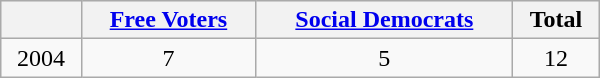<table class="wikitable" width="400">
<tr bgcolor="#eeeeee">
<th></th>
<th><a href='#'>Free Voters</a></th>
<th><a href='#'>Social Democrats</a></th>
<th>Total</th>
</tr>
<tr align="center">
<td>2004</td>
<td>7</td>
<td>5</td>
<td>12</td>
</tr>
</table>
